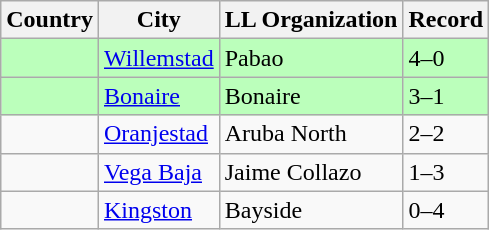<table class="wikitable">
<tr>
<th>Country</th>
<th>City</th>
<th>LL Organization</th>
<th>Record</th>
</tr>
<tr style="background:#bfb;">
<td><strong></strong></td>
<td><a href='#'>Willemstad</a></td>
<td>Pabao</td>
<td>4–0</td>
</tr>
<tr style="background:#bfb;">
<td><strong></strong></td>
<td><a href='#'>Bonaire</a></td>
<td>Bonaire</td>
<td>3–1</td>
</tr>
<tr>
<td><strong></strong></td>
<td><a href='#'>Oranjestad</a></td>
<td>Aruba North</td>
<td>2–2</td>
</tr>
<tr>
<td><strong></strong></td>
<td><a href='#'>Vega Baja</a></td>
<td>Jaime Collazo</td>
<td>1–3</td>
</tr>
<tr>
<td><strong></strong></td>
<td><a href='#'>Kingston</a></td>
<td>Bayside</td>
<td>0–4</td>
</tr>
</table>
